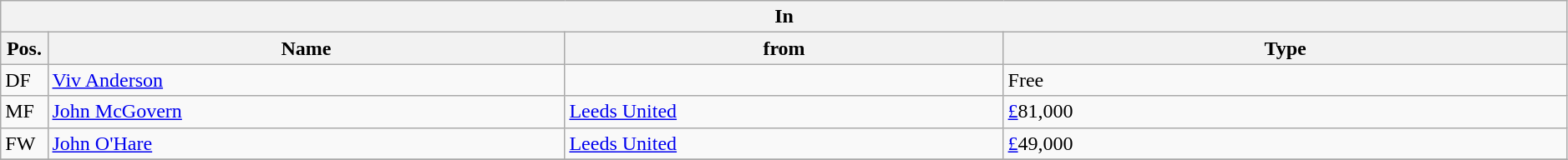<table class="wikitable" style="font-size:100%;width:99%;">
<tr>
<th colspan="4">In</th>
</tr>
<tr>
<th width=3%>Pos.</th>
<th width=33%>Name</th>
<th width=28%>from</th>
<th width=36%>Type</th>
</tr>
<tr>
<td>DF</td>
<td><a href='#'>Viv Anderson</a></td>
<td></td>
<td>Free</td>
</tr>
<tr>
<td>MF</td>
<td><a href='#'>John McGovern</a></td>
<td><a href='#'>Leeds United</a></td>
<td><a href='#'>£</a>81,000</td>
</tr>
<tr>
<td>FW</td>
<td><a href='#'>John O'Hare</a></td>
<td><a href='#'>Leeds United</a></td>
<td><a href='#'>£</a>49,000</td>
</tr>
<tr>
</tr>
</table>
